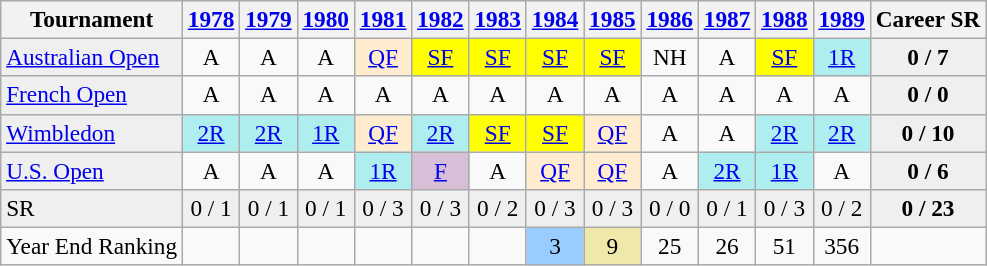<table class="wikitable" style=font-size:97%>
<tr bgcolor="#efefef">
<th>Tournament</th>
<th><a href='#'>1978</a></th>
<th><a href='#'>1979</a></th>
<th><a href='#'>1980</a></th>
<th><a href='#'>1981</a></th>
<th><a href='#'>1982</a></th>
<th><a href='#'>1983</a></th>
<th><a href='#'>1984</a></th>
<th><a href='#'>1985</a></th>
<th><a href='#'>1986</a></th>
<th><a href='#'>1987</a></th>
<th><a href='#'>1988</a></th>
<th><a href='#'>1989</a></th>
<th>Career SR</th>
</tr>
<tr>
<td style="background:#EFEFEF;"><a href='#'>Australian Open</a></td>
<td align="center">A</td>
<td align="center">A</td>
<td align="center">A</td>
<td align="center" style="background:#ffebcd;"><a href='#'>QF</a></td>
<td align="center" style="background:yellow;"><a href='#'>SF</a></td>
<td align="center" style="background:yellow;"><a href='#'>SF</a></td>
<td align="center" style="background:yellow;"><a href='#'>SF</a></td>
<td align="center" style="background:yellow;"><a href='#'>SF</a></td>
<td align="center">NH</td>
<td align="center">A</td>
<td align="center" style="background:yellow;"><a href='#'>SF</a></td>
<td align="center" style="background:#afeeee;"><a href='#'>1R</a></td>
<td align="center" style="background:#EFEFEF;"><strong>0 / 7</strong></td>
</tr>
<tr>
<td style="background:#EFEFEF;"><a href='#'>French Open</a></td>
<td align="center">A</td>
<td align="center">A</td>
<td align="center">A</td>
<td align="center">A</td>
<td align="center">A</td>
<td align="center">A</td>
<td align="center">A</td>
<td align="center">A</td>
<td align="center">A</td>
<td align="center">A</td>
<td align="center">A</td>
<td align="center">A</td>
<td align="center" style="background:#EFEFEF;"><strong>0 / 0</strong></td>
</tr>
<tr>
<td style="background:#EFEFEF;"><a href='#'>Wimbledon</a></td>
<td align="center" style="background:#afeeee;"><a href='#'>2R</a></td>
<td align="center" style="background:#afeeee;"><a href='#'>2R</a></td>
<td align="center" style="background:#afeeee;"><a href='#'>1R</a></td>
<td align="center" style="background:#ffebcd;"><a href='#'>QF</a></td>
<td align="center" style="background:#afeeee;"><a href='#'>2R</a></td>
<td align="center" style="background:yellow;"><a href='#'>SF</a></td>
<td align="center" style="background:yellow;"><a href='#'>SF</a></td>
<td align="center" style="background:#ffebcd;"><a href='#'>QF</a></td>
<td align="center">A</td>
<td align="center">A</td>
<td align="center" style="background:#afeeee;"><a href='#'>2R</a></td>
<td align="center" style="background:#afeeee;"><a href='#'>2R</a></td>
<td align="center" style="background:#EFEFEF;"><strong>0 / 10</strong></td>
</tr>
<tr>
<td style="background:#EFEFEF;"><a href='#'>U.S. Open</a></td>
<td align="center">A</td>
<td align="center">A</td>
<td align="center">A</td>
<td align="center" style="background:#afeeee;"><a href='#'>1R</a></td>
<td align="center" style="background:#D8BFD8;"><a href='#'>F</a></td>
<td align="center">A</td>
<td align="center" style="background:#ffebcd;"><a href='#'>QF</a></td>
<td align="center" style="background:#ffebcd;"><a href='#'>QF</a></td>
<td align="center">A</td>
<td align="center" style="background:#afeeee;"><a href='#'>2R</a></td>
<td align="center" style="background:#afeeee;"><a href='#'>1R</a></td>
<td align="center">A</td>
<td align="center" style="background:#EFEFEF;"><strong>0 / 6</strong></td>
</tr>
<tr>
<td style="background:#EFEFEF;">SR</td>
<td align="center" style="background:#EFEFEF;">0 / 1</td>
<td align="center" style="background:#EFEFEF;">0 / 1</td>
<td align="center" style="background:#EFEFEF;">0 / 1</td>
<td align="center" style="background:#EFEFEF;">0 / 3</td>
<td align="center" style="background:#EFEFEF;">0 / 3</td>
<td align="center" style="background:#EFEFEF;">0 / 2</td>
<td align="center" style="background:#EFEFEF;">0 / 3</td>
<td align="center" style="background:#EFEFEF;">0 / 3</td>
<td align="center" style="background:#EFEFEF;">0 / 0</td>
<td align="center" style="background:#EFEFEF;">0 / 1</td>
<td align="center" style="background:#EFEFEF;">0 / 3</td>
<td align="center" style="background:#EFEFEF;">0 / 2</td>
<td align="center" style="background:#EFEFEF;"><strong>0 / 23</strong></td>
</tr>
<tr>
<td align=left>Year End Ranking</td>
<td align="center"></td>
<td align="center"></td>
<td align="center"></td>
<td align="center"></td>
<td align="center"></td>
<td align="center"></td>
<td align="center" bgcolor=99ccff>3</td>
<td align="center" bgcolor=EEE8AA>9</td>
<td align="center">25</td>
<td align="center">26</td>
<td align="center">51</td>
<td align="center">356</td>
</tr>
</table>
